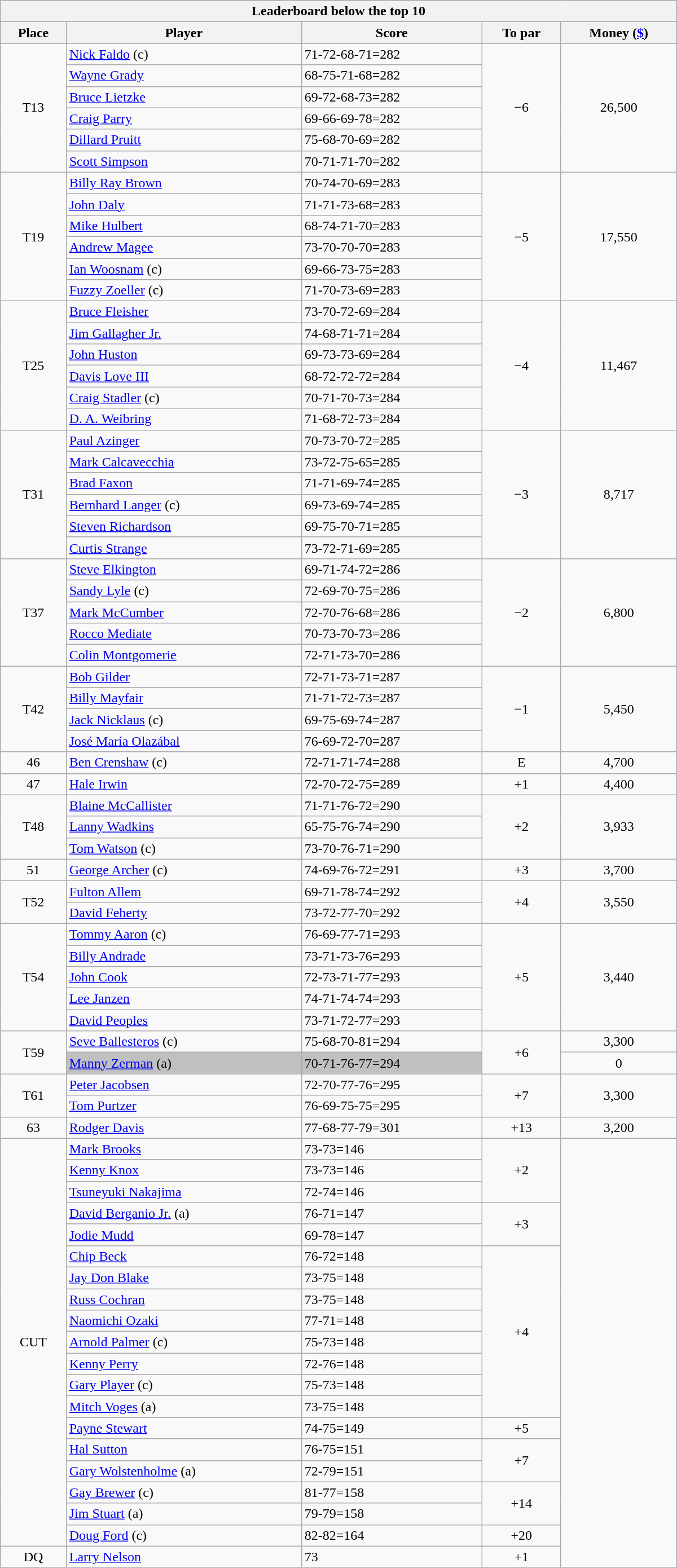<table class="collapsible collapsed wikitable" style="width:50em;margin-top:-1px;">
<tr>
<th scope="col" colspan="6">Leaderboard below the top 10</th>
</tr>
<tr>
<th>Place</th>
<th>Player</th>
<th>Score</th>
<th>To par</th>
<th>Money (<a href='#'>$</a>)</th>
</tr>
<tr>
<td rowspan=6 align=center>T13</td>
<td> <a href='#'>Nick Faldo</a> (c)</td>
<td>71-72-68-71=282</td>
<td rowspan=6 align=center>−6</td>
<td rowspan=6 align=center>26,500</td>
</tr>
<tr>
<td> <a href='#'>Wayne Grady</a></td>
<td>68-75-71-68=282</td>
</tr>
<tr>
<td> <a href='#'>Bruce Lietzke</a></td>
<td>69-72-68-73=282</td>
</tr>
<tr>
<td> <a href='#'>Craig Parry</a></td>
<td>69-66-69-78=282</td>
</tr>
<tr>
<td> <a href='#'>Dillard Pruitt</a></td>
<td>75-68-70-69=282</td>
</tr>
<tr>
<td> <a href='#'>Scott Simpson</a></td>
<td>70-71-71-70=282</td>
</tr>
<tr>
<td rowspan=6 align=center>T19</td>
<td> <a href='#'>Billy Ray Brown</a></td>
<td>70-74-70-69=283</td>
<td rowspan=6 align=center>−5</td>
<td rowspan=6 align=center>17,550</td>
</tr>
<tr>
<td> <a href='#'>John Daly</a></td>
<td>71-71-73-68=283</td>
</tr>
<tr>
<td> <a href='#'>Mike Hulbert</a></td>
<td>68-74-71-70=283</td>
</tr>
<tr>
<td> <a href='#'>Andrew Magee</a></td>
<td>73-70-70-70=283</td>
</tr>
<tr>
<td> <a href='#'>Ian Woosnam</a> (c)</td>
<td>69-66-73-75=283</td>
</tr>
<tr>
<td> <a href='#'>Fuzzy Zoeller</a> (c)</td>
<td>71-70-73-69=283</td>
</tr>
<tr>
<td rowspan=6 align=center>T25</td>
<td> <a href='#'>Bruce Fleisher</a></td>
<td>73-70-72-69=284</td>
<td rowspan=6 align=center>−4</td>
<td rowspan=6 align=center>11,467</td>
</tr>
<tr>
<td> <a href='#'>Jim Gallagher Jr.</a></td>
<td>74-68-71-71=284</td>
</tr>
<tr>
<td> <a href='#'>John Huston</a></td>
<td>69-73-73-69=284</td>
</tr>
<tr>
<td> <a href='#'>Davis Love III</a></td>
<td>68-72-72-72=284</td>
</tr>
<tr>
<td> <a href='#'>Craig Stadler</a> (c)</td>
<td>70-71-70-73=284</td>
</tr>
<tr>
<td> <a href='#'>D. A. Weibring</a></td>
<td>71-68-72-73=284</td>
</tr>
<tr>
<td rowspan=6 align=center>T31</td>
<td> <a href='#'>Paul Azinger</a></td>
<td>70-73-70-72=285</td>
<td rowspan=6 align=center>−3</td>
<td rowspan=6 align=center>8,717</td>
</tr>
<tr>
<td> <a href='#'>Mark Calcavecchia</a></td>
<td>73-72-75-65=285</td>
</tr>
<tr>
<td> <a href='#'>Brad Faxon</a></td>
<td>71-71-69-74=285</td>
</tr>
<tr>
<td> <a href='#'>Bernhard Langer</a> (c)</td>
<td>69-73-69-74=285</td>
</tr>
<tr>
<td> <a href='#'>Steven Richardson</a></td>
<td>69-75-70-71=285</td>
</tr>
<tr>
<td> <a href='#'>Curtis Strange</a></td>
<td>73-72-71-69=285</td>
</tr>
<tr>
<td rowspan=5 align=center>T37</td>
<td> <a href='#'>Steve Elkington</a></td>
<td>69-71-74-72=286</td>
<td rowspan=5 align=center>−2</td>
<td rowspan=5 align=center>6,800</td>
</tr>
<tr>
<td> <a href='#'>Sandy Lyle</a> (c)</td>
<td>72-69-70-75=286</td>
</tr>
<tr>
<td> <a href='#'>Mark McCumber</a></td>
<td>72-70-76-68=286</td>
</tr>
<tr>
<td> <a href='#'>Rocco Mediate</a></td>
<td>70-73-70-73=286</td>
</tr>
<tr>
<td> <a href='#'>Colin Montgomerie</a></td>
<td>72-71-73-70=286</td>
</tr>
<tr>
<td rowspan=4 align=center>T42</td>
<td> <a href='#'>Bob Gilder</a></td>
<td>72-71-73-71=287</td>
<td rowspan=4 align=center>−1</td>
<td rowspan=4 align=center>5,450</td>
</tr>
<tr>
<td> <a href='#'>Billy Mayfair</a></td>
<td>71-71-72-73=287</td>
</tr>
<tr>
<td> <a href='#'>Jack Nicklaus</a> (c)</td>
<td>69-75-69-74=287</td>
</tr>
<tr>
<td> <a href='#'>José María Olazábal</a></td>
<td>76-69-72-70=287</td>
</tr>
<tr>
<td align=center>46</td>
<td> <a href='#'>Ben Crenshaw</a> (c)</td>
<td>72-71-71-74=288</td>
<td align=center>E</td>
<td align=center>4,700</td>
</tr>
<tr>
<td align=center>47</td>
<td> <a href='#'>Hale Irwin</a></td>
<td>72-70-72-75=289</td>
<td align=center>+1</td>
<td align=center>4,400</td>
</tr>
<tr>
<td rowspan=3 align=center>T48</td>
<td> <a href='#'>Blaine McCallister</a></td>
<td>71-71-76-72=290</td>
<td rowspan=3 align=center>+2</td>
<td rowspan=3 align=center>3,933</td>
</tr>
<tr>
<td> <a href='#'>Lanny Wadkins</a></td>
<td>65-75-76-74=290</td>
</tr>
<tr>
<td> <a href='#'>Tom Watson</a> (c)</td>
<td>73-70-76-71=290</td>
</tr>
<tr>
<td align=center>51</td>
<td> <a href='#'>George Archer</a> (c)</td>
<td>74-69-76-72=291</td>
<td align=center>+3</td>
<td align=center>3,700</td>
</tr>
<tr>
<td rowspan=2 align=center>T52</td>
<td> <a href='#'>Fulton Allem</a></td>
<td>69-71-78-74=292</td>
<td rowspan=2 align=center>+4</td>
<td rowspan=2 align=center>3,550</td>
</tr>
<tr>
<td> <a href='#'>David Feherty</a></td>
<td>73-72-77-70=292</td>
</tr>
<tr>
<td rowspan=5 align=center>T54</td>
<td> <a href='#'>Tommy Aaron</a> (c)</td>
<td>76-69-77-71=293</td>
<td rowspan=5 align=center>+5</td>
<td rowspan=5 align=center>3,440</td>
</tr>
<tr>
<td> <a href='#'>Billy Andrade</a></td>
<td>73-71-73-76=293</td>
</tr>
<tr>
<td> <a href='#'>John Cook</a></td>
<td>72-73-71-77=293</td>
</tr>
<tr>
<td> <a href='#'>Lee Janzen</a></td>
<td>74-71-74-74=293</td>
</tr>
<tr>
<td> <a href='#'>David Peoples</a></td>
<td>73-71-72-77=293</td>
</tr>
<tr>
<td rowspan=2 align=center>T59</td>
<td> <a href='#'>Seve Ballesteros</a> (c)</td>
<td>75-68-70-81=294</td>
<td rowspan=2 align=center>+6</td>
<td align=center>3,300</td>
</tr>
<tr>
<td style="background:silver"> <a href='#'>Manny Zerman</a> (a)</td>
<td style="background:silver">70-71-76-77=294</td>
<td align=center>0</td>
</tr>
<tr>
<td rowspan=2 align=center>T61</td>
<td> <a href='#'>Peter Jacobsen</a></td>
<td>72-70-77-76=295</td>
<td rowspan=2 align=center>+7</td>
<td rowspan=2 align=center>3,300</td>
</tr>
<tr>
<td> <a href='#'>Tom Purtzer</a></td>
<td>76-69-75-75=295</td>
</tr>
<tr>
<td align=center>63</td>
<td> <a href='#'>Rodger Davis</a></td>
<td>77-68-77-79=301</td>
<td align=center>+13</td>
<td align=center>3,200</td>
</tr>
<tr>
<td rowspan=19 align=center>CUT</td>
<td> <a href='#'>Mark Brooks</a></td>
<td>73-73=146</td>
<td rowspan=3 align=center>+2</td>
<td rowspan=20 align=center></td>
</tr>
<tr>
<td> <a href='#'>Kenny Knox</a></td>
<td>73-73=146</td>
</tr>
<tr>
<td> <a href='#'>Tsuneyuki Nakajima</a></td>
<td>72-74=146</td>
</tr>
<tr>
<td> <a href='#'>David Berganio Jr.</a> (a)</td>
<td>76-71=147</td>
<td rowspan=2 align=center>+3</td>
</tr>
<tr>
<td> <a href='#'>Jodie Mudd</a></td>
<td>69-78=147</td>
</tr>
<tr>
<td> <a href='#'>Chip Beck</a></td>
<td>76-72=148</td>
<td rowspan=8 align=center>+4</td>
</tr>
<tr>
<td> <a href='#'>Jay Don Blake</a></td>
<td>73-75=148</td>
</tr>
<tr>
<td> <a href='#'>Russ Cochran</a></td>
<td>73-75=148</td>
</tr>
<tr>
<td> <a href='#'>Naomichi Ozaki</a></td>
<td>77-71=148</td>
</tr>
<tr>
<td> <a href='#'>Arnold Palmer</a> (c)</td>
<td>75-73=148</td>
</tr>
<tr>
<td> <a href='#'>Kenny Perry</a></td>
<td>72-76=148</td>
</tr>
<tr>
<td> <a href='#'>Gary Player</a> (c)</td>
<td>75-73=148</td>
</tr>
<tr>
<td> <a href='#'>Mitch Voges</a> (a)</td>
<td>73-75=148</td>
</tr>
<tr>
<td> <a href='#'>Payne Stewart</a></td>
<td>74-75=149</td>
<td align=center>+5</td>
</tr>
<tr>
<td> <a href='#'>Hal Sutton</a></td>
<td>76-75=151</td>
<td rowspan=2 align=center>+7</td>
</tr>
<tr>
<td> <a href='#'>Gary Wolstenholme</a> (a)</td>
<td>72-79=151</td>
</tr>
<tr>
<td> <a href='#'>Gay Brewer</a> (c)</td>
<td>81-77=158</td>
<td rowspan=2 align=center>+14</td>
</tr>
<tr>
<td> <a href='#'>Jim Stuart</a> (a)</td>
<td>79-79=158</td>
</tr>
<tr>
<td> <a href='#'>Doug Ford</a> (c)</td>
<td>82-82=164</td>
<td align=center>+20</td>
</tr>
<tr>
<td align=center>DQ</td>
<td> <a href='#'>Larry Nelson</a></td>
<td>73</td>
<td align=center>+1</td>
</tr>
</table>
